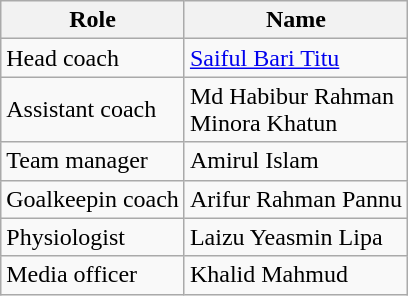<table class="wikitable">
<tr>
<th>Role</th>
<th>Name</th>
</tr>
<tr>
<td>Head coach</td>
<td> <a href='#'>Saiful Bari Titu</a></td>
</tr>
<tr>
<td>Assistant coach</td>
<td> Md Habibur Rahman<br> Minora Khatun</td>
</tr>
<tr>
<td>Team manager</td>
<td> Amirul Islam</td>
</tr>
<tr>
<td>Goalkeepin coach</td>
<td> Arifur Rahman Pannu</td>
</tr>
<tr>
<td>Physiologist</td>
<td> Laizu Yeasmin Lipa</td>
</tr>
<tr>
<td>Media officer</td>
<td> Khalid Mahmud</td>
</tr>
</table>
